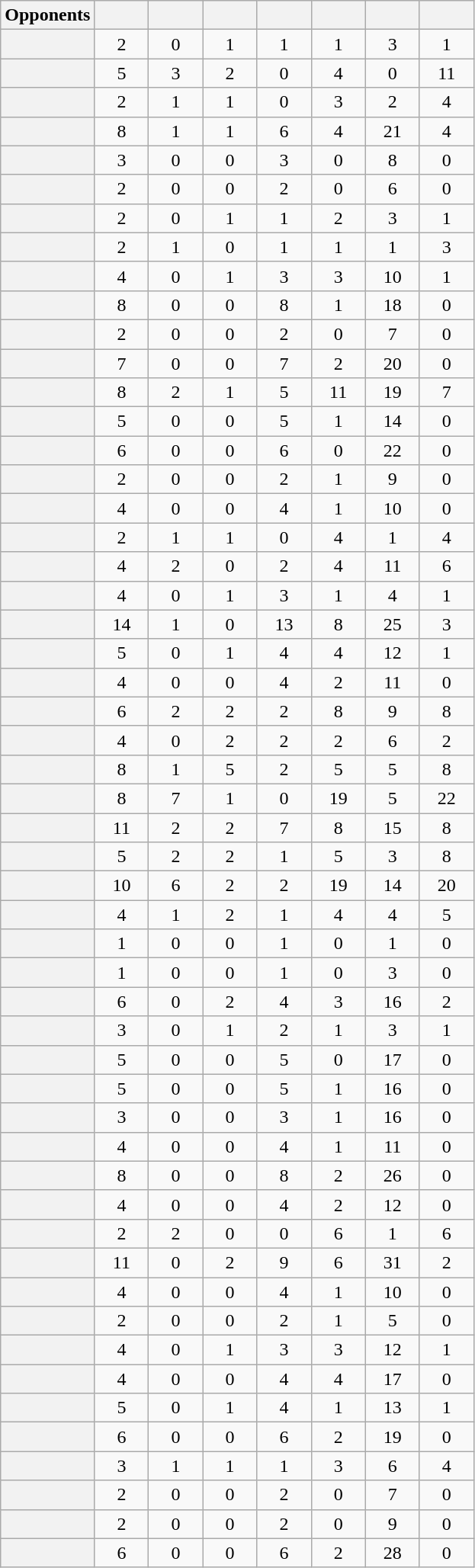<table class="wikitable plainrowheaders sortable" style="text-align:center">
<tr>
<th scope="col">Opponents</th>
<th width=40></th>
<th width=40></th>
<th width=40></th>
<th width=40></th>
<th width=40></th>
<th width=40></th>
<th width=40></th>
</tr>
<tr>
<th scope="row" align="left"></th>
<td>2</td>
<td>0</td>
<td>1</td>
<td>1</td>
<td>1</td>
<td>3</td>
<td>1</td>
</tr>
<tr>
<th scope="row" align="left"></th>
<td>5</td>
<td>3</td>
<td>2</td>
<td>0</td>
<td>4</td>
<td>0</td>
<td>11</td>
</tr>
<tr>
<th scope="row" align="left"></th>
<td>2</td>
<td>1</td>
<td>1</td>
<td>0</td>
<td>3</td>
<td>2</td>
<td>4</td>
</tr>
<tr>
<th scope="row" align="left"></th>
<td>8</td>
<td>1</td>
<td>1</td>
<td>6</td>
<td>4</td>
<td>21</td>
<td>4</td>
</tr>
<tr>
<th scope="row" align="left"></th>
<td>3</td>
<td>0</td>
<td>0</td>
<td>3</td>
<td>0</td>
<td>8</td>
<td>0</td>
</tr>
<tr>
<th scope="row" align="left"></th>
<td>2</td>
<td>0</td>
<td>0</td>
<td>2</td>
<td>0</td>
<td>6</td>
<td>0</td>
</tr>
<tr>
<th scope="row" align="left"></th>
<td>2</td>
<td>0</td>
<td>1</td>
<td>1</td>
<td>2</td>
<td>3</td>
<td>1</td>
</tr>
<tr>
<th scope="row" align="left"></th>
<td>2</td>
<td>1</td>
<td>0</td>
<td>1</td>
<td>1</td>
<td>1</td>
<td>3</td>
</tr>
<tr>
<th scope="row" align="left"></th>
<td>4</td>
<td>0</td>
<td>1</td>
<td>3</td>
<td>3</td>
<td>10</td>
<td>1</td>
</tr>
<tr>
<th scope="row" align="left"></th>
<td>8</td>
<td>0</td>
<td>0</td>
<td>8</td>
<td>1</td>
<td>18</td>
<td>0</td>
</tr>
<tr>
<th scope="row" align="left"></th>
<td>2</td>
<td>0</td>
<td>0</td>
<td>2</td>
<td>0</td>
<td>7</td>
<td>0</td>
</tr>
<tr>
<th scope="row" align="left"></th>
<td>7</td>
<td>0</td>
<td>0</td>
<td>7</td>
<td>2</td>
<td>20</td>
<td>0</td>
</tr>
<tr>
<th scope="row" align="left"></th>
<td>8</td>
<td>2</td>
<td>1</td>
<td>5</td>
<td>11</td>
<td>19</td>
<td>7</td>
</tr>
<tr>
<th scope="row" align="left"></th>
<td>5</td>
<td>0</td>
<td>0</td>
<td>5</td>
<td>1</td>
<td>14</td>
<td>0</td>
</tr>
<tr>
<th scope="row" align="left"></th>
<td>6</td>
<td>0</td>
<td>0</td>
<td>6</td>
<td>0</td>
<td>22</td>
<td>0</td>
</tr>
<tr>
<th scope="row" align="left"></th>
<td>2</td>
<td>0</td>
<td>0</td>
<td>2</td>
<td>1</td>
<td>9</td>
<td>0</td>
</tr>
<tr>
<th scope="row" align="left"></th>
<td>4</td>
<td>0</td>
<td>0</td>
<td>4</td>
<td>1</td>
<td>10</td>
<td>0</td>
</tr>
<tr>
<th scope="row" align="left"></th>
<td>2</td>
<td>1</td>
<td>1</td>
<td>0</td>
<td>4</td>
<td>1</td>
<td>4</td>
</tr>
<tr>
<th scope="row" align="left"></th>
<td>4</td>
<td>2</td>
<td>0</td>
<td>2</td>
<td>4</td>
<td>11</td>
<td>6</td>
</tr>
<tr>
<th scope="row" align="left"></th>
<td>4</td>
<td>0</td>
<td>1</td>
<td>3</td>
<td>1</td>
<td>4</td>
<td>1</td>
</tr>
<tr>
<th scope="row" align="left"></th>
<td>14</td>
<td>1</td>
<td>0</td>
<td>13</td>
<td>8</td>
<td>25</td>
<td>3</td>
</tr>
<tr>
<th scope="row" align="left"></th>
<td>5</td>
<td>0</td>
<td>1</td>
<td>4</td>
<td>4</td>
<td>12</td>
<td>1</td>
</tr>
<tr>
<th scope="row" align="left"></th>
<td>4</td>
<td>0</td>
<td>0</td>
<td>4</td>
<td>2</td>
<td>11</td>
<td>0</td>
</tr>
<tr>
<th scope="row" align="left"></th>
<td>6</td>
<td>2</td>
<td>2</td>
<td>2</td>
<td>8</td>
<td>9</td>
<td>8</td>
</tr>
<tr>
<th scope="row" align="left"></th>
<td>4</td>
<td>0</td>
<td>2</td>
<td>2</td>
<td>2</td>
<td>6</td>
<td>2</td>
</tr>
<tr>
<th scope="row" align="left"></th>
<td>8</td>
<td>1</td>
<td>5</td>
<td>2</td>
<td>5</td>
<td>5</td>
<td>8</td>
</tr>
<tr>
<th scope="row" align="left"></th>
<td>8</td>
<td>7</td>
<td>1</td>
<td>0</td>
<td>19</td>
<td>5</td>
<td>22</td>
</tr>
<tr>
<th scope="row" align="left"></th>
<td>11</td>
<td>2</td>
<td>2</td>
<td>7</td>
<td>8</td>
<td>15</td>
<td>8</td>
</tr>
<tr>
<th scope="row" align="left"></th>
<td>5</td>
<td>2</td>
<td>2</td>
<td>1</td>
<td>5</td>
<td>3</td>
<td>8</td>
</tr>
<tr>
<th scope="row" align="left"></th>
<td>10</td>
<td>6</td>
<td>2</td>
<td>2</td>
<td>19</td>
<td>14</td>
<td>20</td>
</tr>
<tr>
<th scope="row" align="left"></th>
<td>4</td>
<td>1</td>
<td>2</td>
<td>1</td>
<td>4</td>
<td>4</td>
<td>5</td>
</tr>
<tr>
<th scope="row" align="left"></th>
<td>1</td>
<td>0</td>
<td>0</td>
<td>1</td>
<td>0</td>
<td>1</td>
<td>0</td>
</tr>
<tr>
<th scope="row" align="left"></th>
<td>1</td>
<td>0</td>
<td>0</td>
<td>1</td>
<td>0</td>
<td>3</td>
<td>0</td>
</tr>
<tr>
<th scope="row" align="left"></th>
<td>6</td>
<td>0</td>
<td>2</td>
<td>4</td>
<td>3</td>
<td>16</td>
<td>2</td>
</tr>
<tr>
<th scope="row" align="left"></th>
<td>3</td>
<td>0</td>
<td>1</td>
<td>2</td>
<td>1</td>
<td>3</td>
<td>1</td>
</tr>
<tr>
<th scope="row" align="left"></th>
<td>5</td>
<td>0</td>
<td>0</td>
<td>5</td>
<td>0</td>
<td>17</td>
<td>0</td>
</tr>
<tr>
<th scope="row" align="left"></th>
<td>5</td>
<td>0</td>
<td>0</td>
<td>5</td>
<td>1</td>
<td>16</td>
<td>0</td>
</tr>
<tr>
<th scope="row" align="left"></th>
<td>3</td>
<td>0</td>
<td>0</td>
<td>3</td>
<td>1</td>
<td>16</td>
<td>0</td>
</tr>
<tr>
<th scope="row" align="left"></th>
<td>4</td>
<td>0</td>
<td>0</td>
<td>4</td>
<td>1</td>
<td>11</td>
<td>0</td>
</tr>
<tr>
<th scope="row" align="left"></th>
<td>8</td>
<td>0</td>
<td>0</td>
<td>8</td>
<td>2</td>
<td>26</td>
<td>0</td>
</tr>
<tr>
<th scope="row" align="left"></th>
<td>4</td>
<td>0</td>
<td>0</td>
<td>4</td>
<td>2</td>
<td>12</td>
<td>0</td>
</tr>
<tr>
<th scope="row" align="left"></th>
<td>2</td>
<td>2</td>
<td>0</td>
<td>0</td>
<td>6</td>
<td>1</td>
<td>6</td>
</tr>
<tr>
<th scope="row" align="left"></th>
<td>11</td>
<td>0</td>
<td>2</td>
<td>9</td>
<td>6</td>
<td>31</td>
<td>2</td>
</tr>
<tr>
<th scope="row" align="left"></th>
<td>4</td>
<td>0</td>
<td>0</td>
<td>4</td>
<td>1</td>
<td>10</td>
<td>0</td>
</tr>
<tr>
<th scope="row" align="left"></th>
<td>2</td>
<td>0</td>
<td>0</td>
<td>2</td>
<td>1</td>
<td>5</td>
<td>0</td>
</tr>
<tr>
<th scope="row" align="left"></th>
<td>4</td>
<td>0</td>
<td>1</td>
<td>3</td>
<td>3</td>
<td>12</td>
<td>1</td>
</tr>
<tr>
<th scope="row" align="left"></th>
<td>4</td>
<td>0</td>
<td>0</td>
<td>4</td>
<td>4</td>
<td>17</td>
<td>0</td>
</tr>
<tr>
<th scope="row" align="left"></th>
<td>5</td>
<td>0</td>
<td>1</td>
<td>4</td>
<td>1</td>
<td>13</td>
<td>1</td>
</tr>
<tr>
<th scope="row" align="left"></th>
<td>6</td>
<td>0</td>
<td>0</td>
<td>6</td>
<td>2</td>
<td>19</td>
<td>0</td>
</tr>
<tr>
<th scope="row" align="left"></th>
<td>3</td>
<td>1</td>
<td>1</td>
<td>1</td>
<td>3</td>
<td>6</td>
<td>4</td>
</tr>
<tr>
<th scope="row" align="left"></th>
<td>2</td>
<td>0</td>
<td>0</td>
<td>2</td>
<td>0</td>
<td>7</td>
<td>0</td>
</tr>
<tr>
<th scope="row" align="left"></th>
<td>2</td>
<td>0</td>
<td>0</td>
<td>2</td>
<td>0</td>
<td>9</td>
<td>0</td>
</tr>
<tr>
<th scope="row" align="left"></th>
<td>6</td>
<td>0</td>
<td>0</td>
<td>6</td>
<td>2</td>
<td>28</td>
<td>0</td>
</tr>
</table>
